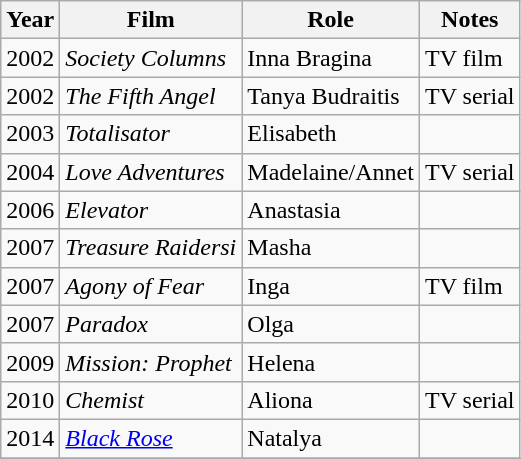<table class="wikitable">
<tr>
<th>Year</th>
<th>Film</th>
<th>Role</th>
<th>Notes</th>
</tr>
<tr>
<td>2002</td>
<td><em>Society Columns</em></td>
<td>Inna Bragina</td>
<td>TV film</td>
</tr>
<tr>
<td>2002</td>
<td><em>The Fifth Angel</em></td>
<td>Tanya Budraitis</td>
<td>TV serial</td>
</tr>
<tr>
<td>2003</td>
<td><em>Totalisator</em></td>
<td>Elisabeth</td>
<td></td>
</tr>
<tr>
<td>2004</td>
<td><em>Love Adventures</em></td>
<td>Madelaine/Annet</td>
<td>TV serial</td>
</tr>
<tr>
<td>2006</td>
<td><em>Elevator</em></td>
<td>Anastasia</td>
<td></td>
</tr>
<tr>
<td>2007</td>
<td><em>Treasure Raidersi</em></td>
<td>Masha</td>
<td></td>
</tr>
<tr>
<td>2007</td>
<td><em>Agony of Fear</em></td>
<td>Inga</td>
<td>TV film</td>
</tr>
<tr>
<td>2007</td>
<td><em>Paradox</em></td>
<td>Olga</td>
<td></td>
</tr>
<tr>
<td>2009</td>
<td><em>Mission: Prophet</em></td>
<td>Helena</td>
<td></td>
</tr>
<tr>
<td>2010</td>
<td><em>Chemist</em></td>
<td>Aliona</td>
<td>TV serial</td>
</tr>
<tr>
<td>2014</td>
<td><em><a href='#'>Black Rose</a></em></td>
<td>Natalya</td>
<td></td>
</tr>
<tr>
</tr>
</table>
